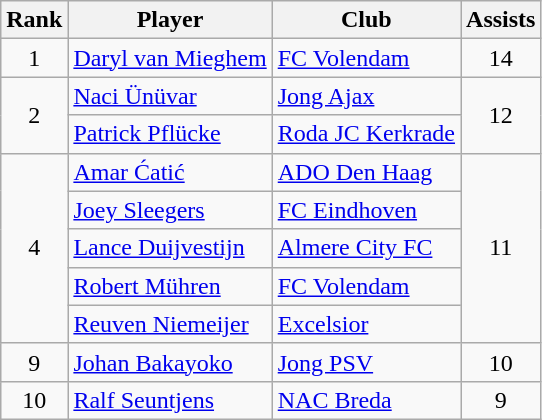<table class="wikitable" style="text-align:center;">
<tr>
<th>Rank</th>
<th>Player</th>
<th>Club</th>
<th>Assists</th>
</tr>
<tr>
<td>1</td>
<td align="left"> <a href='#'>Daryl van Mieghem</a></td>
<td align="left"><a href='#'>FC Volendam</a></td>
<td>14</td>
</tr>
<tr>
<td rowspan="2">2</td>
<td align="left"> <a href='#'>Naci Ünüvar</a></td>
<td align="left"><a href='#'>Jong Ajax</a></td>
<td rowspan="2">12</td>
</tr>
<tr>
<td align="left"> <a href='#'>Patrick Pflücke</a></td>
<td align="left"><a href='#'>Roda JC Kerkrade</a></td>
</tr>
<tr>
<td rowspan="5">4</td>
<td align="left"> <a href='#'>Amar Ćatić</a></td>
<td align="left"><a href='#'>ADO Den Haag</a></td>
<td rowspan="5">11</td>
</tr>
<tr>
<td align="left"> <a href='#'>Joey Sleegers</a></td>
<td align="left"><a href='#'>FC Eindhoven</a></td>
</tr>
<tr>
<td align="left"> <a href='#'>Lance Duijvestijn</a></td>
<td align="left"><a href='#'>Almere City FC</a></td>
</tr>
<tr>
<td align="left"> <a href='#'>Robert Mühren</a></td>
<td align="left"><a href='#'>FC Volendam</a></td>
</tr>
<tr>
<td align="left"> <a href='#'>Reuven Niemeijer</a></td>
<td align="left"><a href='#'>Excelsior</a></td>
</tr>
<tr>
<td>9</td>
<td align="left"> <a href='#'>Johan Bakayoko</a></td>
<td align="left"><a href='#'>Jong PSV</a></td>
<td>10</td>
</tr>
<tr>
<td>10</td>
<td align="left"> <a href='#'>Ralf Seuntjens</a></td>
<td align="left"><a href='#'>NAC Breda</a></td>
<td>9</td>
</tr>
</table>
